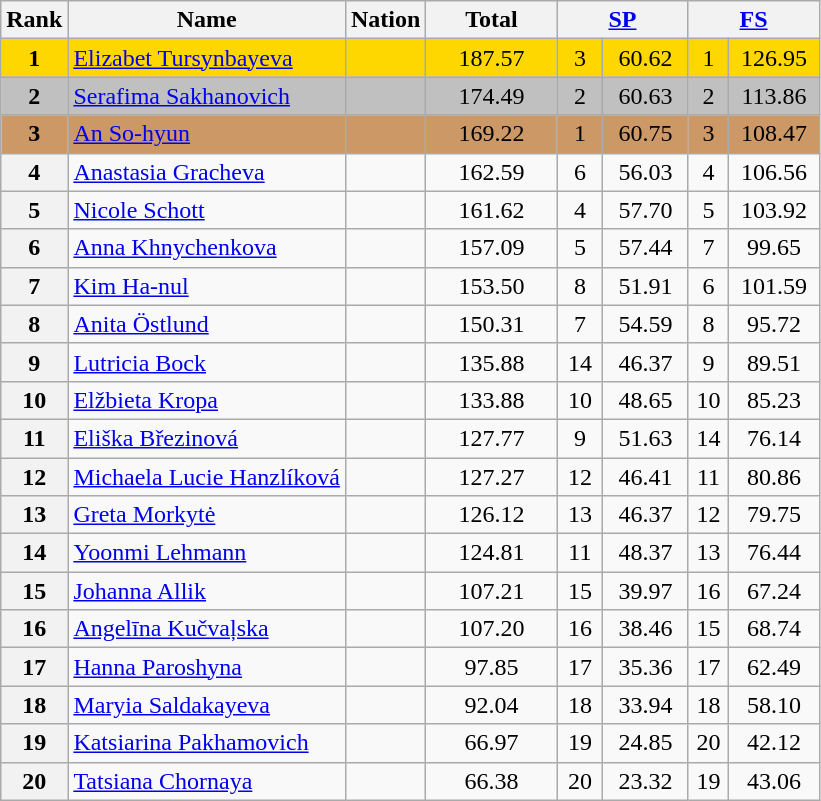<table class="wikitable sortable">
<tr>
<th>Rank</th>
<th>Name</th>
<th>Nation</th>
<th width="80px">Total</th>
<th colspan="2" width="80px"><a href='#'>SP</a></th>
<th colspan="2" width="80px"><a href='#'>FS</a></th>
</tr>
<tr bgcolor="gold">
<td align="center"><strong>1</strong></td>
<td><a href='#'>Elizabet Tursynbayeva</a></td>
<td></td>
<td align="center">187.57</td>
<td align="center">3</td>
<td align="center">60.62</td>
<td align="center">1</td>
<td align="center">126.95</td>
</tr>
<tr bgcolor="silver">
<td align="center"><strong>2</strong></td>
<td><a href='#'>Serafima Sakhanovich</a></td>
<td></td>
<td align="center">174.49</td>
<td align="center">2</td>
<td align="center">60.63</td>
<td align="center">2</td>
<td align="center">113.86</td>
</tr>
<tr bgcolor="cc9966">
<td align="center"><strong>3</strong></td>
<td><a href='#'>An So-hyun</a></td>
<td></td>
<td align="center">169.22</td>
<td align="center">1</td>
<td align="center">60.75</td>
<td align="center">3</td>
<td align="center">108.47</td>
</tr>
<tr>
<th>4</th>
<td><a href='#'>Anastasia Gracheva</a></td>
<td></td>
<td align="center">162.59</td>
<td align="center">6</td>
<td align="center">56.03</td>
<td align="center">4</td>
<td align="center">106.56</td>
</tr>
<tr>
<th>5</th>
<td><a href='#'>Nicole Schott</a></td>
<td></td>
<td align="center">161.62</td>
<td align="center">4</td>
<td align="center">57.70</td>
<td align="center">5</td>
<td align="center">103.92</td>
</tr>
<tr>
<th>6</th>
<td><a href='#'>Anna Khnychenkova</a></td>
<td></td>
<td align="center">157.09</td>
<td align="center">5</td>
<td align="center">57.44</td>
<td align="center">7</td>
<td align="center">99.65</td>
</tr>
<tr>
<th>7</th>
<td><a href='#'>Kim Ha-nul</a></td>
<td></td>
<td align="center">153.50</td>
<td align="center">8</td>
<td align="center">51.91</td>
<td align="center">6</td>
<td align="center">101.59</td>
</tr>
<tr>
<th>8</th>
<td><a href='#'>Anita Östlund</a></td>
<td></td>
<td align="center">150.31</td>
<td align="center">7</td>
<td align="center">54.59</td>
<td align="center">8</td>
<td align="center">95.72</td>
</tr>
<tr>
<th>9</th>
<td><a href='#'>Lutricia Bock</a></td>
<td></td>
<td align="center">135.88</td>
<td align="center">14</td>
<td align="center">46.37</td>
<td align="center">9</td>
<td align="center">89.51</td>
</tr>
<tr>
<th>10</th>
<td><a href='#'>Elžbieta Kropa</a></td>
<td></td>
<td align="center">133.88</td>
<td align="center">10</td>
<td align="center">48.65</td>
<td align="center">10</td>
<td align="center">85.23</td>
</tr>
<tr>
<th>11</th>
<td><a href='#'>Eliška Březinová</a></td>
<td></td>
<td align="center">127.77</td>
<td align="center">9</td>
<td align="center">51.63</td>
<td align="center">14</td>
<td align="center">76.14</td>
</tr>
<tr>
<th>12</th>
<td><a href='#'>Michaela Lucie Hanzlíková</a></td>
<td></td>
<td align="center">127.27</td>
<td align="center">12</td>
<td align="center">46.41</td>
<td align="center">11</td>
<td align="center">80.86</td>
</tr>
<tr>
<th>13</th>
<td><a href='#'>Greta Morkytė</a></td>
<td></td>
<td align="center">126.12</td>
<td align="center">13</td>
<td align="center">46.37</td>
<td align="center">12</td>
<td align="center">79.75</td>
</tr>
<tr>
<th>14</th>
<td><a href='#'>Yoonmi Lehmann</a></td>
<td></td>
<td align="center">124.81</td>
<td align="center">11</td>
<td align="center">48.37</td>
<td align="center">13</td>
<td align="center">76.44</td>
</tr>
<tr>
<th>15</th>
<td><a href='#'>Johanna Allik</a></td>
<td></td>
<td align="center">107.21</td>
<td align="center">15</td>
<td align="center">39.97</td>
<td align="center">16</td>
<td align="center">67.24</td>
</tr>
<tr>
<th>16</th>
<td><a href='#'>Angelīna Kučvaļska</a></td>
<td></td>
<td align="center">107.20</td>
<td align="center">16</td>
<td align="center">38.46</td>
<td align="center">15</td>
<td align="center">68.74</td>
</tr>
<tr>
<th>17</th>
<td><a href='#'>Hanna Paroshyna</a></td>
<td></td>
<td align="center">97.85</td>
<td align="center">17</td>
<td align="center">35.36</td>
<td align="center">17</td>
<td align="center">62.49</td>
</tr>
<tr>
<th>18</th>
<td><a href='#'>Maryia Saldakayeva</a></td>
<td></td>
<td align="center">92.04</td>
<td align="center">18</td>
<td align="center">33.94</td>
<td align="center">18</td>
<td align="center">58.10</td>
</tr>
<tr>
<th>19</th>
<td><a href='#'>Katsiarina Pakhamovich</a></td>
<td></td>
<td align="center">66.97</td>
<td align="center">19</td>
<td align="center">24.85</td>
<td align="center">20</td>
<td align="center">42.12</td>
</tr>
<tr>
<th>20</th>
<td><a href='#'>Tatsiana Chornaya</a></td>
<td></td>
<td align="center">66.38</td>
<td align="center">20</td>
<td align="center">23.32</td>
<td align="center">19</td>
<td align="center">43.06</td>
</tr>
</table>
